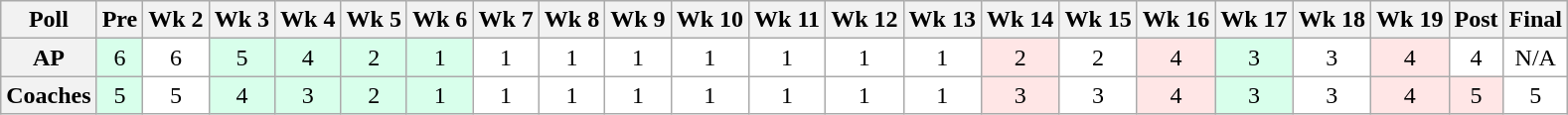<table class="wikitable" style="white-space:nowrap;text-align:center;">
<tr>
<th>Poll</th>
<th>Pre</th>
<th>Wk 2</th>
<th>Wk 3</th>
<th>Wk 4</th>
<th>Wk 5</th>
<th>Wk 6</th>
<th>Wk 7</th>
<th>Wk 8</th>
<th>Wk 9</th>
<th>Wk 10</th>
<th>Wk 11</th>
<th>Wk 12</th>
<th>Wk 13</th>
<th>Wk 14</th>
<th>Wk 15</th>
<th>Wk 16</th>
<th>Wk 17</th>
<th>Wk 18</th>
<th>Wk 19</th>
<th>Post</th>
<th>Final</th>
</tr>
<tr>
<th>AP</th>
<td style="background:#D8FFEB;">6</td>
<td style="background:#FFF;">6</td>
<td style="background:#D8FFEB;">5</td>
<td style="background:#D8FFEB;">4</td>
<td style="background:#D8FFEB;">2</td>
<td style="background:#D8FFEB;">1</td>
<td style="background:#FFF;">1</td>
<td style="background:#FFF;">1</td>
<td style="background:#FFF;">1</td>
<td style="background:#FFF;">1</td>
<td style="background:#FFF;">1</td>
<td style="background:#FFF;">1</td>
<td style="background:#FFF;">1</td>
<td style="background:#FFE6E6;">2</td>
<td style="background:#FFF;">2</td>
<td style="background:#FFE6E6;">4</td>
<td style="background:#D8FFEB;">3</td>
<td style="background:#FFF;">3</td>
<td style="background:#FFE6E6;">4</td>
<td style="background:#FFF;">4</td>
<td style="background:#FFF;">N/A</td>
</tr>
<tr>
<th>Coaches</th>
<td style="background:#D8FFEB;">5</td>
<td style="background:#FFF;">5</td>
<td style="background:#D8FFEB;">4</td>
<td style="background:#D8FFEB;">3</td>
<td style="background:#D8FFEB;">2</td>
<td style="background:#D8FFEB;">1</td>
<td style="background:#FFF;">1</td>
<td style="background:#FFF;">1</td>
<td style="background:#FFF;">1</td>
<td style="background:#FFF;">1</td>
<td style="background:#FFF;">1</td>
<td style="background:#FFF;">1</td>
<td style="background:#FFF;">1</td>
<td style="background:#FFE6E6;">3</td>
<td style="background:#FFF;">3</td>
<td style="background:#FFE6E6;">4</td>
<td style="background:#D8FFEB;">3</td>
<td style="background:#FFF;">3</td>
<td style="background:#FFE6E6;">4</td>
<td style="background:#FFE6E6;">5</td>
<td style="background:#FFF;">5</td>
</tr>
</table>
